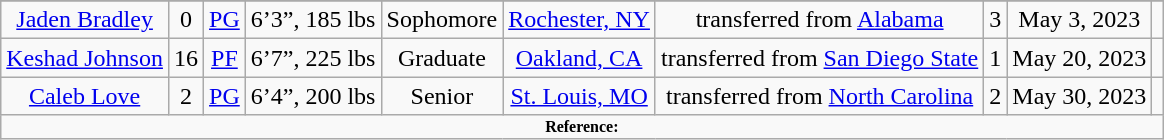<table class="wikitable sortable" style="text-align: center">
<tr align=center>
</tr>
<tr>
<td><a href='#'>Jaden Bradley</a></td>
<td>0</td>
<td><a href='#'>PG</a></td>
<td>6’3”, 185 lbs</td>
<td>Sophomore</td>
<td><a href='#'>Rochester, NY</a></td>
<td>transferred from <a href='#'>Alabama</a></td>
<td>3</td>
<td>May 3, 2023</td>
<td></td>
</tr>
<tr>
<td><a href='#'>Keshad Johnson</a></td>
<td>16</td>
<td><a href='#'>PF</a></td>
<td>6’7”, 225 lbs</td>
<td>Graduate</td>
<td><a href='#'>Oakland, CA</a></td>
<td>transferred from <a href='#'>San Diego State</a></td>
<td>1</td>
<td>May 20, 2023</td>
<td></td>
</tr>
<tr>
<td><a href='#'>Caleb Love</a></td>
<td>2</td>
<td><a href='#'>PG</a></td>
<td>6’4”, 200 lbs</td>
<td>Senior</td>
<td><a href='#'>St. Louis, MO</a></td>
<td>transferred from <a href='#'>North Carolina</a></td>
<td>2</td>
<td>May 30, 2023</td>
<td></td>
</tr>
<tr>
<td colspan="11" style="font-size:8pt; text-align:center;"><strong>Reference:</strong></td>
</tr>
</table>
